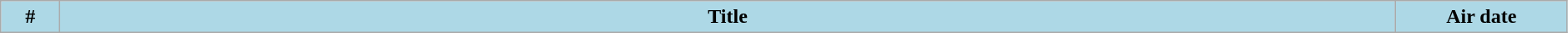<table class="wikitable plainrowheaders" style="width:99%; background:#fff;">
<tr>
<th style="background:#add8e6; width:40px;">#</th>
<th style="background: #add8e6;">Title</th>
<th style="background:#add8e6; width:130px;">Air date<br>





</th>
</tr>
</table>
